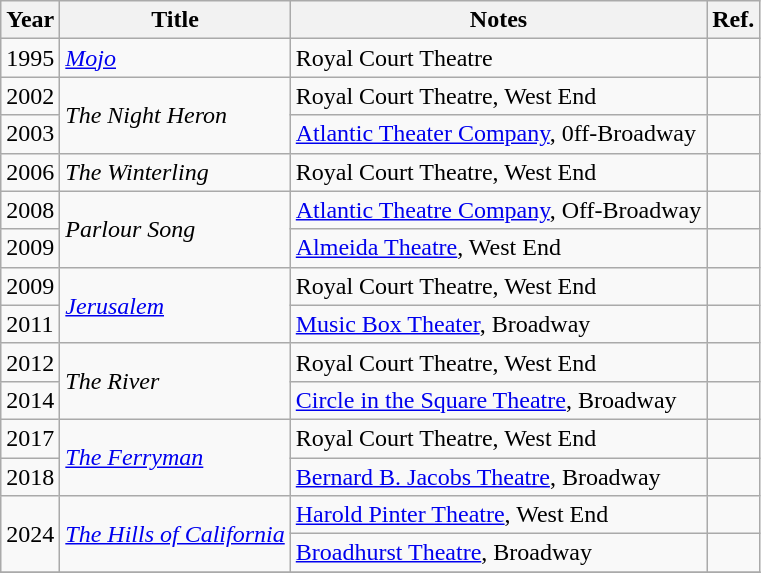<table class="wikitable">
<tr>
<th>Year</th>
<th>Title</th>
<th>Notes</th>
<th>Ref.</th>
</tr>
<tr>
<td>1995</td>
<td><em><a href='#'>Mojo</a></em></td>
<td>Royal Court Theatre</td>
<td></td>
</tr>
<tr>
<td>2002</td>
<td rowspan=2><em>The Night Heron</em></td>
<td>Royal Court Theatre, West End</td>
<td></td>
</tr>
<tr>
<td>2003</td>
<td><a href='#'>Atlantic Theater Company</a>, 0ff-Broadway</td>
<td></td>
</tr>
<tr>
<td>2006</td>
<td><em>The Winterling</em></td>
<td>Royal Court Theatre, West End</td>
<td></td>
</tr>
<tr>
<td>2008</td>
<td rowspan=2><em>Parlour Song</em></td>
<td><a href='#'>Atlantic Theatre Company</a>, Off-Broadway</td>
<td></td>
</tr>
<tr>
<td>2009</td>
<td><a href='#'>Almeida Theatre</a>, West End</td>
<td></td>
</tr>
<tr>
<td>2009</td>
<td rowspan=2><em><a href='#'>Jerusalem</a></em></td>
<td>Royal Court Theatre, West End</td>
</tr>
<tr>
<td>2011</td>
<td><a href='#'>Music Box Theater</a>, Broadway</td>
<td></td>
</tr>
<tr>
<td>2012</td>
<td rowspan=2><em>The River</em></td>
<td>Royal Court Theatre, West End</td>
<td></td>
</tr>
<tr>
<td>2014</td>
<td><a href='#'>Circle in the Square Theatre</a>, Broadway</td>
<td></td>
</tr>
<tr>
<td>2017</td>
<td rowspan=2><em><a href='#'>The Ferryman</a></em></td>
<td>Royal Court Theatre, West End</td>
<td></td>
</tr>
<tr>
<td>2018</td>
<td><a href='#'>Bernard B. Jacobs Theatre</a>, Broadway</td>
<td></td>
</tr>
<tr>
<td rowspan=2>2024</td>
<td rowspan=2><em><a href='#'>The Hills of California</a></em></td>
<td><a href='#'>Harold Pinter Theatre</a>, West End</td>
<td></td>
</tr>
<tr>
<td><a href='#'>Broadhurst Theatre</a>, Broadway</td>
<td></td>
</tr>
<tr>
</tr>
</table>
